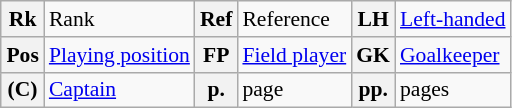<table class="wikitable" style="text-align: left; font-size: 90%; margin-left: 1em;">
<tr>
<th>Rk</th>
<td>Rank</td>
<th>Ref</th>
<td>Reference</td>
<th>LH</th>
<td><a href='#'>Left-handed</a></td>
</tr>
<tr>
<th>Pos</th>
<td><a href='#'>Playing position</a></td>
<th>FP</th>
<td><a href='#'>Field player</a></td>
<th>GK</th>
<td><a href='#'>Goalkeeper</a></td>
</tr>
<tr>
<th>(C)</th>
<td><a href='#'>Captain</a></td>
<th>p.</th>
<td>page</td>
<th>pp.</th>
<td>pages</td>
</tr>
</table>
